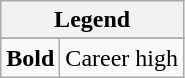<table class="wikitable mw-collapsible">
<tr>
<th colspan="2">Legend</th>
</tr>
<tr>
</tr>
<tr>
<td><strong>Bold</strong></td>
<td>Career high</td>
</tr>
</table>
